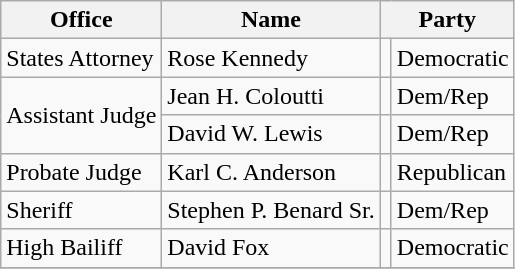<table class="wikitable sortable">
<tr>
<th>Office</th>
<th>Name</th>
<th colspan="2">Party</th>
</tr>
<tr>
<td>States Attorney</td>
<td>Rose Kennedy</td>
<td></td>
<td>Democratic</td>
</tr>
<tr>
<td rowspan=2>Assistant Judge</td>
<td>Jean H. Coloutti</td>
<td></td>
<td>Dem/Rep</td>
</tr>
<tr>
<td>David W. Lewis</td>
<td></td>
<td>Dem/Rep</td>
</tr>
<tr>
<td>Probate Judge</td>
<td>Karl C. Anderson</td>
<td></td>
<td>Republican</td>
</tr>
<tr>
<td>Sheriff</td>
<td>Stephen P. Benard Sr.</td>
<td></td>
<td>Dem/Rep</td>
</tr>
<tr>
<td>High Bailiff</td>
<td>David Fox</td>
<td></td>
<td>Democratic</td>
</tr>
<tr>
</tr>
</table>
